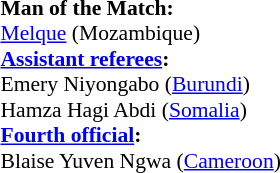<table style="width:100%; font-size:90%;">
<tr>
<td><br><strong>Man of the Match:</strong>
<br><a href='#'>Melque</a> (Mozambique)<br><strong><a href='#'>Assistant referees</a>:</strong>
<br>Emery Niyongabo (<a href='#'>Burundi</a>)
<br>Hamza Hagi Abdi (<a href='#'>Somalia</a>)
<br><strong><a href='#'>Fourth official</a>:</strong>
<br>Blaise Yuven Ngwa (<a href='#'>Cameroon</a>)</td>
</tr>
</table>
